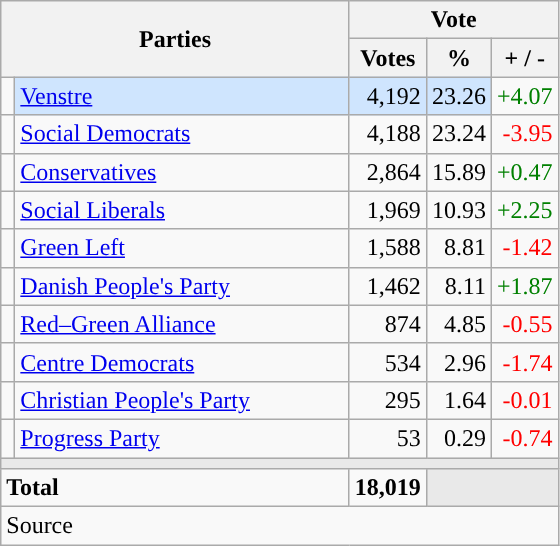<table class="wikitable" style="text-align:right;">
<tr>
<th style="text-align:centre;" rowspan="2" colspan="2" width="225">Parties</th>
<th colspan="3">Vote</th>
</tr>
<tr>
<th width="15">Votes</th>
<th width="15">%</th>
<th width="15">+ / -</th>
</tr>
<tr>
<td width="2" style="color:inherit;background:"></td>
<td bgcolor=#cfe5fe  align="left"><a href='#'>Venstre</a></td>
<td bgcolor=#cfe5fe>4,192</td>
<td bgcolor=#cfe5fe>23.26</td>
<td style=color:green;>+4.07</td>
</tr>
<tr>
<td width="2" style="color:inherit;background:"></td>
<td align="left"><a href='#'>Social Democrats</a></td>
<td>4,188</td>
<td>23.24</td>
<td style=color:red;>-3.95</td>
</tr>
<tr>
<td width="2" style="color:inherit;background:"></td>
<td align="left"><a href='#'>Conservatives</a></td>
<td>2,864</td>
<td>15.89</td>
<td style=color:green;>+0.47</td>
</tr>
<tr>
<td width="2" style="color:inherit;background:"></td>
<td align="left"><a href='#'>Social Liberals</a></td>
<td>1,969</td>
<td>10.93</td>
<td style=color:green;>+2.25</td>
</tr>
<tr>
<td width="2" style="color:inherit;background:"></td>
<td align="left"><a href='#'>Green Left</a></td>
<td>1,588</td>
<td>8.81</td>
<td style=color:red;>-1.42</td>
</tr>
<tr>
<td width="2" style="color:inherit;background:"></td>
<td align="left"><a href='#'>Danish People's Party</a></td>
<td>1,462</td>
<td>8.11</td>
<td style=color:green;>+1.87</td>
</tr>
<tr>
<td width="2" style="color:inherit;background:"></td>
<td align="left"><a href='#'>Red–Green Alliance</a></td>
<td>874</td>
<td>4.85</td>
<td style=color:red;>-0.55</td>
</tr>
<tr>
<td width="2" style="color:inherit;background:"></td>
<td align="left"><a href='#'>Centre Democrats</a></td>
<td>534</td>
<td>2.96</td>
<td style=color:red;>-1.74</td>
</tr>
<tr>
<td width="2" style="color:inherit;background:"></td>
<td align="left"><a href='#'>Christian People's Party</a></td>
<td>295</td>
<td>1.64</td>
<td style=color:red;>-0.01</td>
</tr>
<tr>
<td width="2" style="color:inherit;background:"></td>
<td align="left"><a href='#'>Progress Party</a></td>
<td>53</td>
<td>0.29</td>
<td style=color:red;>-0.74</td>
</tr>
<tr>
<td colspan="7" bgcolor="#E9E9E9"></td>
</tr>
<tr>
<td align="left" colspan="2"><strong>Total</strong></td>
<td><strong>18,019</strong></td>
<td bgcolor="#E9E9E9" colspan="2"></td>
</tr>
<tr>
<td align="left" colspan="6">Source</td>
</tr>
</table>
